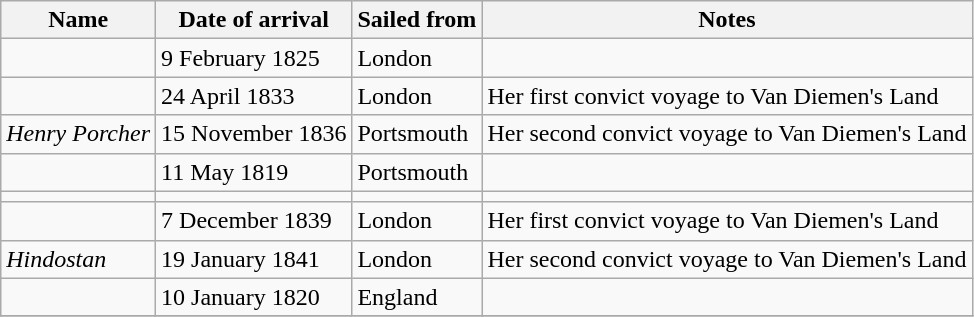<table class="wikitable sortable" border="1">
<tr>
<th>Name</th>
<th>Date of arrival</th>
<th>Sailed from</th>
<th>Notes</th>
</tr>
<tr>
<td></td>
<td>9 February 1825</td>
<td>London</td>
<td></td>
</tr>
<tr>
<td></td>
<td>24 April 1833</td>
<td>London</td>
<td>Her first convict voyage to Van Diemen's Land</td>
</tr>
<tr>
<td><em>Henry Porcher</em></td>
<td>15 November 1836</td>
<td>Portsmouth</td>
<td>Her second convict voyage to Van Diemen's Land</td>
</tr>
<tr>
<td></td>
<td>11 May 1819</td>
<td>Portsmouth</td>
<td></td>
</tr>
<tr>
<td></td>
<td></td>
<td></td>
</tr>
<tr>
<td></td>
<td>7 December 1839</td>
<td>London</td>
<td>Her first convict voyage to Van Diemen's Land</td>
</tr>
<tr>
<td><em>Hindostan</em></td>
<td>19 January 1841</td>
<td>London</td>
<td>Her second convict voyage to Van Diemen's Land</td>
</tr>
<tr>
<td></td>
<td>10 January 1820</td>
<td>England</td>
<td></td>
</tr>
<tr>
</tr>
</table>
